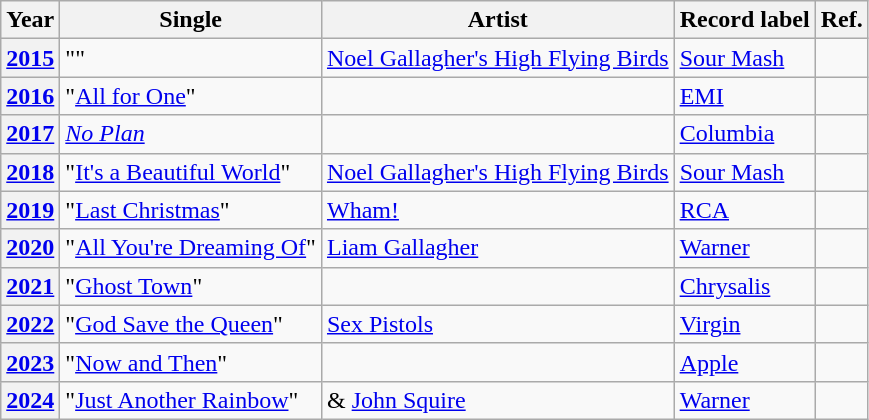<table class="wikitable sortable plainrowheaders">
<tr>
<th scope=col>Year</th>
<th scope=col>Single</th>
<th scope=col>Artist</th>
<th scope=col>Record label</th>
<th scope=col class=unsortable>Ref.</th>
</tr>
<tr>
<th scope=row style="text-align:center;"><a href='#'>2015</a></th>
<td>""</td>
<td><a href='#'>Noel Gallagher's High Flying Birds</a></td>
<td><a href='#'>Sour Mash</a></td>
<td align=center></td>
</tr>
<tr>
<th scope=row style="text-align:center;"><a href='#'>2016</a></th>
<td>"<a href='#'>All for One</a>"</td>
<td></td>
<td><a href='#'>EMI</a></td>
<td align=center></td>
</tr>
<tr>
<th scope=row style="text-align:center;"><a href='#'>2017</a></th>
<td><em><a href='#'>No Plan</a></em></td>
<td></td>
<td><a href='#'>Columbia</a></td>
<td align=center></td>
</tr>
<tr>
<th scope=row style="text-align:center;"><a href='#'>2018</a></th>
<td>"<a href='#'>It's a Beautiful World</a>"</td>
<td><a href='#'>Noel Gallagher's High Flying Birds</a></td>
<td><a href='#'>Sour Mash</a></td>
<td align=center></td>
</tr>
<tr>
<th scope=row style="text-align:center;"><a href='#'>2019</a></th>
<td>"<a href='#'>Last Christmas</a>"</td>
<td><a href='#'>Wham!</a></td>
<td><a href='#'>RCA</a></td>
<td align=center></td>
</tr>
<tr>
<th scope=row style="text-align:center;"><a href='#'>2020</a></th>
<td>"<a href='#'>All You're Dreaming Of</a>"</td>
<td><a href='#'>Liam Gallagher</a></td>
<td><a href='#'>Warner</a></td>
<td align=center></td>
</tr>
<tr>
<th scope=row style="text-align:center;"><a href='#'>2021</a></th>
<td>"<a href='#'>Ghost Town</a>"</td>
<td></td>
<td><a href='#'>Chrysalis</a></td>
<td align=center></td>
</tr>
<tr>
<th scope=row style="text-align:center;"><a href='#'>2022</a></th>
<td>"<a href='#'>God Save the Queen</a>"</td>
<td><a href='#'>Sex Pistols</a></td>
<td><a href='#'>Virgin</a></td>
<td align=center></td>
</tr>
<tr>
<th scope=row style="text-align:center;"><a href='#'>2023</a></th>
<td>"<a href='#'>Now and Then</a>"</td>
<td></td>
<td><a href='#'>Apple</a></td>
<td align=center></td>
</tr>
<tr>
<th scope=row style="text-align:center;"><a href='#'>2024</a></th>
<td>"<a href='#'>Just Another Rainbow</a>"</td>
<td> & <a href='#'>John Squire</a></td>
<td><a href='#'>Warner</a></td>
<td align=center></td>
</tr>
</table>
